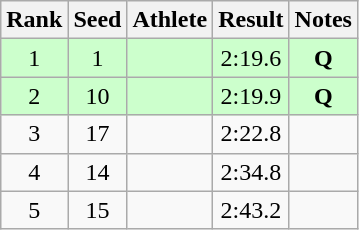<table class="wikitable sortable" style="text-align:center">
<tr>
<th>Rank</th>
<th>Seed</th>
<th>Athlete</th>
<th>Result</th>
<th>Notes</th>
</tr>
<tr bgcolor="ccffcc">
<td>1</td>
<td>1</td>
<td align="left"></td>
<td>2:19.6</td>
<td><strong>Q</strong></td>
</tr>
<tr bgcolor="ccffcc">
<td>2</td>
<td>10</td>
<td align="left"></td>
<td>2:19.9</td>
<td><strong>Q</strong></td>
</tr>
<tr>
<td>3</td>
<td>17</td>
<td align="left"></td>
<td>2:22.8</td>
<td></td>
</tr>
<tr>
<td>4</td>
<td>14</td>
<td align="left"></td>
<td>2:34.8</td>
<td></td>
</tr>
<tr>
<td>5</td>
<td>15</td>
<td align="left"></td>
<td>2:43.2</td>
<td></td>
</tr>
</table>
